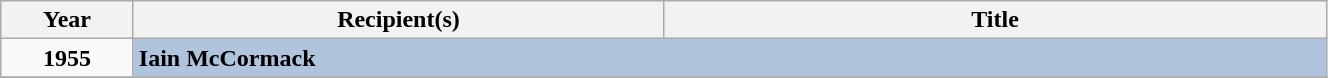<table class="wikitable" width="70%">
<tr>
<th width=5%>Year</th>
<th width=20%><strong>Recipient(s)</strong></th>
<th width=25%><strong>Title</strong></th>
</tr>
<tr>
<td style="text-align:center;"><strong>1955</strong></td>
<td colspan="2" style="background:#B0C4DE;"><strong>Iain McCormack</strong></td>
</tr>
<tr>
</tr>
</table>
